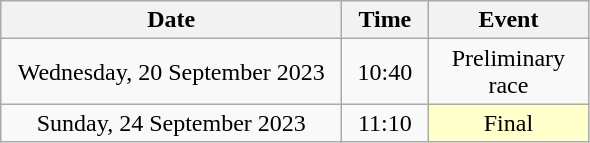<table class = "wikitable" style="text-align:center;">
<tr>
<th width=220>Date</th>
<th width=50>Time</th>
<th width=100>Event</th>
</tr>
<tr>
<td>Wednesday, 20 September 2023</td>
<td>10:40</td>
<td>Preliminary race</td>
</tr>
<tr>
<td>Sunday, 24 September 2023</td>
<td>11:10</td>
<td bgcolor=ffffcc>Final</td>
</tr>
</table>
